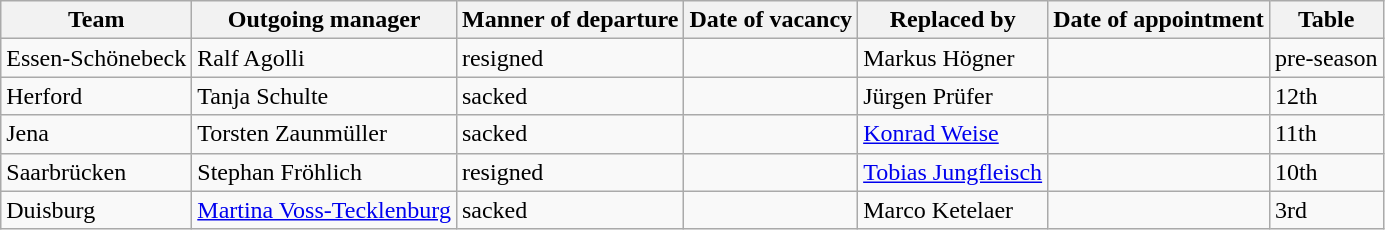<table class="wikitable sortable">
<tr>
<th>Team<br></th>
<th>Outgoing manager<br></th>
<th>Manner of departure<br></th>
<th>Date of vacancy<br></th>
<th>Replaced by<br></th>
<th>Date of appointment<br></th>
<th>Table<br></th>
</tr>
<tr>
<td>Essen-Schönebeck</td>
<td>Ralf Agolli</td>
<td>resigned</td>
<td></td>
<td>Markus Högner</td>
<td></td>
<td>pre-season</td>
</tr>
<tr>
<td>Herford</td>
<td>Tanja Schulte</td>
<td>sacked</td>
<td></td>
<td>Jürgen Prüfer</td>
<td></td>
<td>12th</td>
</tr>
<tr>
<td>Jena</td>
<td>Torsten Zaunmüller</td>
<td>sacked</td>
<td></td>
<td><a href='#'>Konrad Weise</a></td>
<td></td>
<td>11th</td>
</tr>
<tr>
<td>Saarbrücken</td>
<td>Stephan Fröhlich</td>
<td>resigned</td>
<td></td>
<td><a href='#'>Tobias Jungfleisch</a></td>
<td></td>
<td>10th</td>
</tr>
<tr>
<td>Duisburg</td>
<td><a href='#'>Martina Voss-Tecklenburg</a></td>
<td>sacked</td>
<td></td>
<td>Marco Ketelaer</td>
<td></td>
<td>3rd</td>
</tr>
</table>
